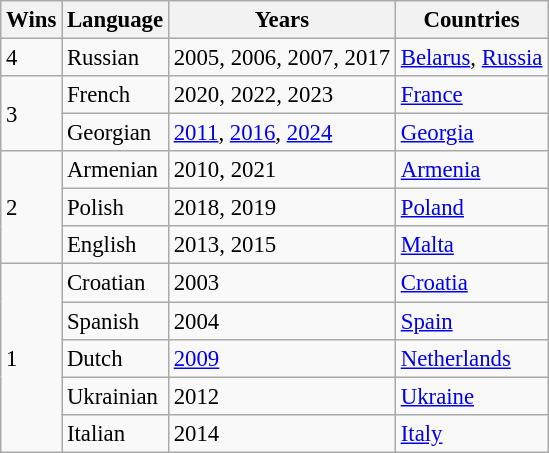<table class="wikitable" style="font-size:95%">
<tr>
<th>Wins</th>
<th>Language</th>
<th>Years</th>
<th>Countries</th>
</tr>
<tr>
<td>4</td>
<td>Russian</td>
<td>2005, 2006, 2007, 2017</td>
<td><a href='#'>Belarus</a>, <a href='#'>Russia</a></td>
</tr>
<tr>
<td rowspan="2">3</td>
<td>French</td>
<td>2020, 2022, 2023</td>
<td><a href='#'>France</a></td>
</tr>
<tr>
<td>Georgian</td>
<td><a href='#'>2011</a>, <a href='#'>2016</a>, <a href='#'>2024</a></td>
<td><a href='#'>Georgia</a></td>
</tr>
<tr>
<td rowspan="3">2</td>
<td>Armenian</td>
<td>2010, 2021</td>
<td><a href='#'>Armenia</a></td>
</tr>
<tr>
<td>Polish</td>
<td>2018, 2019</td>
<td><a href='#'>Poland</a></td>
</tr>
<tr>
<td>English</td>
<td>2013, 2015</td>
<td><a href='#'>Malta</a></td>
</tr>
<tr>
<td rowspan="5">1</td>
<td>Croatian</td>
<td>2003</td>
<td><a href='#'>Croatia</a></td>
</tr>
<tr>
<td>Spanish</td>
<td>2004</td>
<td><a href='#'>Spain</a></td>
</tr>
<tr>
<td>Dutch</td>
<td><a href='#'>2009</a></td>
<td><a href='#'>Netherlands</a></td>
</tr>
<tr>
<td>Ukrainian</td>
<td>2012</td>
<td><a href='#'>Ukraine</a></td>
</tr>
<tr>
<td>Italian</td>
<td>2014</td>
<td><a href='#'>Italy</a></td>
</tr>
</table>
